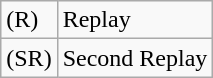<table class="wikitable">
<tr>
<td>(R)</td>
<td>Replay</td>
</tr>
<tr>
<td>(SR)</td>
<td>Second Replay</td>
</tr>
</table>
